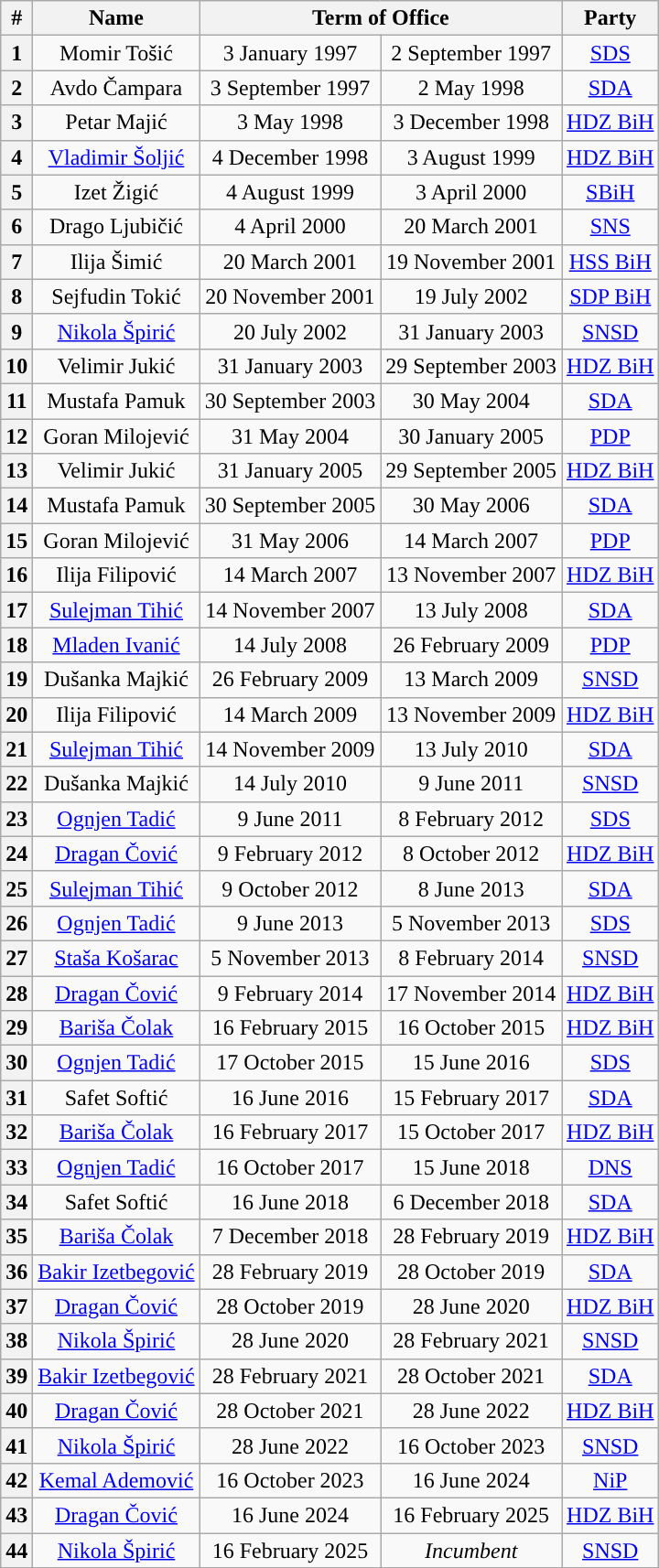<table class="wikitable" style="text-align:center">
<tr ->
<th>#</th>
<th>Name</th>
<th colspan=2>Term of Office</th>
<th>Party</th>
</tr>
<tr ->
<th style="background:">1</th>
<td>Momir Tošić</td>
<td>3 January 1997</td>
<td>2 September 1997</td>
<td><a href='#'>SDS</a></td>
</tr>
<tr ->
<th style="background:">2</th>
<td>Avdo Čampara</td>
<td>3 September 1997</td>
<td>2 May 1998</td>
<td><a href='#'>SDA</a></td>
</tr>
<tr ->
<th style="background:">3</th>
<td>Petar Majić</td>
<td>3 May 1998</td>
<td>3 December 1998</td>
<td><a href='#'>HDZ BiH</a></td>
</tr>
<tr ->
<th style="background:">4</th>
<td><a href='#'>Vladimir Šoljić</a></td>
<td>4 December 1998</td>
<td>3 August 1999</td>
<td><a href='#'>HDZ BiH</a></td>
</tr>
<tr ->
<th style="background:">5</th>
<td>Izet Žigić</td>
<td>4 August 1999</td>
<td>3 April 2000</td>
<td><a href='#'>SBiH</a></td>
</tr>
<tr ->
<th style="background:">6</th>
<td>Drago Ljubičić</td>
<td>4 April 2000</td>
<td>20 March 2001</td>
<td><a href='#'>SNS</a></td>
</tr>
<tr ->
<th style="background:">7</th>
<td>Ilija Šimić</td>
<td>20 March 2001</td>
<td>19 November 2001</td>
<td><a href='#'>HSS BiH</a></td>
</tr>
<tr ->
<th style="background:">8</th>
<td>Sejfudin Tokić</td>
<td>20 November 2001</td>
<td>19 July 2002</td>
<td><a href='#'>SDP BiH</a></td>
</tr>
<tr ->
<th style="background:">9</th>
<td><a href='#'>Nikola Špirić</a></td>
<td>20 July 2002</td>
<td>31 January 2003</td>
<td><a href='#'>SNSD</a></td>
</tr>
<tr ->
<th style="background:">10</th>
<td>Velimir Jukić</td>
<td>31 January 2003</td>
<td>29 September 2003</td>
<td><a href='#'>HDZ BiH</a></td>
</tr>
<tr ->
<th style="background:">11</th>
<td>Mustafa Pamuk</td>
<td>30 September 2003</td>
<td>30 May 2004</td>
<td><a href='#'>SDA</a></td>
</tr>
<tr ->
<th style="background:">12</th>
<td>Goran Milojević</td>
<td>31 May 2004</td>
<td>30 January 2005</td>
<td><a href='#'>PDP</a></td>
</tr>
<tr ->
<th style="background:">13</th>
<td>Velimir Jukić</td>
<td>31 January 2005</td>
<td>29 September 2005</td>
<td><a href='#'>HDZ BiH</a></td>
</tr>
<tr ->
<th style="background:">14</th>
<td>Mustafa Pamuk</td>
<td>30 September 2005</td>
<td>30 May 2006</td>
<td><a href='#'>SDA</a></td>
</tr>
<tr ->
<th style="background:">15</th>
<td>Goran Milojević</td>
<td>31 May 2006</td>
<td>14 March 2007</td>
<td><a href='#'>PDP</a></td>
</tr>
<tr ->
<th style="background:">16</th>
<td>Ilija Filipović</td>
<td>14 March 2007</td>
<td>13 November 2007</td>
<td><a href='#'>HDZ BiH</a></td>
</tr>
<tr ->
<th style="background:">17</th>
<td><a href='#'>Sulejman Tihić</a></td>
<td>14 November 2007</td>
<td>13 July 2008</td>
<td><a href='#'>SDA</a></td>
</tr>
<tr ->
<th style="background:">18</th>
<td><a href='#'>Mladen Ivanić</a></td>
<td>14 July 2008</td>
<td>26 February 2009</td>
<td><a href='#'>PDP</a></td>
</tr>
<tr ->
<th style="background:">19</th>
<td>Dušanka Majkić</td>
<td>26 February 2009</td>
<td>13 March 2009</td>
<td><a href='#'>SNSD</a></td>
</tr>
<tr ->
<th style="background:">20</th>
<td>Ilija Filipović</td>
<td>14 March 2009</td>
<td>13 November 2009</td>
<td><a href='#'>HDZ BiH</a></td>
</tr>
<tr ->
<th style="background:">21</th>
<td><a href='#'>Sulejman Tihić</a></td>
<td>14 November 2009</td>
<td>13 July 2010</td>
<td><a href='#'>SDA</a></td>
</tr>
<tr ->
<th style="background:">22</th>
<td>Dušanka Majkić</td>
<td>14 July 2010</td>
<td>9 June 2011</td>
<td><a href='#'>SNSD</a></td>
</tr>
<tr ->
<th style="background:">23</th>
<td><a href='#'>Ognjen Tadić</a></td>
<td>9 June 2011</td>
<td>8 February 2012</td>
<td><a href='#'>SDS</a></td>
</tr>
<tr ->
<th style="background:">24</th>
<td><a href='#'>Dragan Čović</a></td>
<td>9 February 2012</td>
<td>8 October 2012</td>
<td><a href='#'>HDZ BiH</a></td>
</tr>
<tr ->
<th style="background:">25</th>
<td><a href='#'>Sulejman Tihić</a></td>
<td>9 October 2012</td>
<td>8 June 2013</td>
<td><a href='#'>SDA</a></td>
</tr>
<tr ->
<th style="background:">26</th>
<td><a href='#'>Ognjen Tadić</a></td>
<td>9 June 2013</td>
<td>5 November 2013</td>
<td><a href='#'>SDS</a></td>
</tr>
<tr ->
<th style="background:">27</th>
<td><a href='#'>Staša Košarac</a></td>
<td>5 November 2013</td>
<td>8 February 2014</td>
<td><a href='#'>SNSD</a></td>
</tr>
<tr ->
<th style="background:">28</th>
<td><a href='#'>Dragan Čović</a></td>
<td>9 February 2014</td>
<td>17 November 2014</td>
<td><a href='#'>HDZ BiH</a></td>
</tr>
<tr ->
<th style="background:">29</th>
<td><a href='#'>Bariša Čolak</a></td>
<td>16 February 2015</td>
<td>16 October 2015</td>
<td><a href='#'>HDZ BiH</a></td>
</tr>
<tr ->
<th style="background:">30</th>
<td><a href='#'>Ognjen Tadić</a></td>
<td>17 October 2015</td>
<td>15 June 2016</td>
<td><a href='#'>SDS</a></td>
</tr>
<tr ->
<th style="background:">31</th>
<td>Safet Softić</td>
<td>16 June 2016</td>
<td>15 February 2017</td>
<td><a href='#'>SDA</a></td>
</tr>
<tr ->
<th style="background:">32</th>
<td><a href='#'>Bariša Čolak</a></td>
<td>16 February 2017</td>
<td>15 October 2017</td>
<td><a href='#'>HDZ BiH</a></td>
</tr>
<tr ->
<th style="background:">33</th>
<td><a href='#'>Ognjen Tadić</a></td>
<td>16 October 2017</td>
<td>15 June 2018</td>
<td><a href='#'>DNS</a></td>
</tr>
<tr ->
<th style="background:">34</th>
<td>Safet Softić</td>
<td>16 June 2018</td>
<td>6 December 2018</td>
<td><a href='#'>SDA</a></td>
</tr>
<tr ->
<th style="background:">35</th>
<td><a href='#'>Bariša Čolak</a></td>
<td>7 December 2018</td>
<td>28 February 2019</td>
<td><a href='#'>HDZ BiH</a></td>
</tr>
<tr ->
<th style="background:">36</th>
<td><a href='#'>Bakir Izetbegović</a></td>
<td>28 February 2019</td>
<td>28 October 2019</td>
<td><a href='#'>SDA</a></td>
</tr>
<tr ->
<th style="background:">37</th>
<td><a href='#'>Dragan Čović</a></td>
<td>28 October 2019</td>
<td>28 June 2020</td>
<td><a href='#'>HDZ BiH</a></td>
</tr>
<tr ->
<th style="background:">38</th>
<td><a href='#'>Nikola Špirić</a></td>
<td>28 June 2020</td>
<td>28 February 2021</td>
<td><a href='#'>SNSD</a></td>
</tr>
<tr ->
<th style="background:">39</th>
<td><a href='#'>Bakir Izetbegović</a></td>
<td>28 February 2021</td>
<td>28 October 2021</td>
<td><a href='#'>SDA</a></td>
</tr>
<tr ->
<th style="background:">40</th>
<td><a href='#'>Dragan Čović</a></td>
<td>28 October 2021</td>
<td>28 June 2022</td>
<td><a href='#'>HDZ BiH</a></td>
</tr>
<tr ->
<th style="background:">41</th>
<td><a href='#'>Nikola Špirić</a></td>
<td>28 June 2022</td>
<td>16 October 2023</td>
<td><a href='#'>SNSD</a></td>
</tr>
<tr>
<th style="background:">42</th>
<td><a href='#'>Kemal Ademović</a></td>
<td>16 October 2023</td>
<td>16 June 2024</td>
<td><a href='#'>NiP</a></td>
</tr>
<tr ->
<th style="background:">43</th>
<td><a href='#'>Dragan Čović</a></td>
<td>16 June 2024</td>
<td>16 February 2025</td>
<td><a href='#'>HDZ BiH</a></td>
</tr>
<tr ->
<th style="background:">44</th>
<td><a href='#'>Nikola Špirić</a></td>
<td>16 February 2025</td>
<td><em>Incumbent</em></td>
<td><a href='#'>SNSD</a></td>
</tr>
</table>
